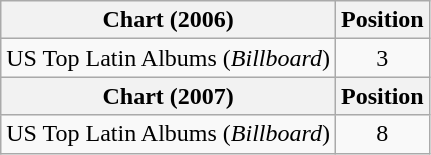<table class="wikitable">
<tr>
<th>Chart (2006)</th>
<th>Position</th>
</tr>
<tr>
<td>US Top Latin Albums (<em>Billboard</em>)</td>
<td align="center">3</td>
</tr>
<tr>
<th>Chart (2007)</th>
<th>Position</th>
</tr>
<tr>
<td>US Top Latin Albums (<em>Billboard</em>)</td>
<td align="center">8</td>
</tr>
</table>
